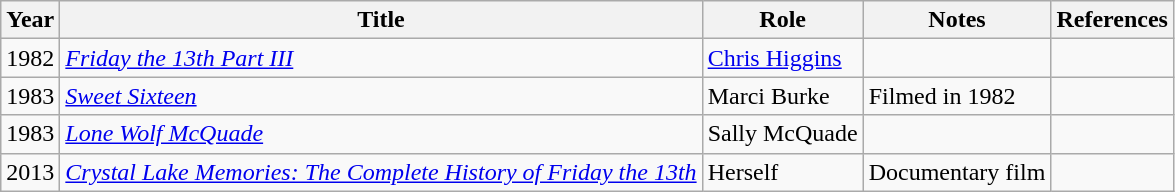<table class="wikitable sortable">
<tr>
<th>Year</th>
<th>Title</th>
<th>Role</th>
<th class="unsortable">Notes</th>
<th class="unsortable">References</th>
</tr>
<tr>
<td>1982</td>
<td><em><a href='#'>Friday the 13th Part III</a></em></td>
<td><a href='#'>Chris Higgins</a></td>
<td></td>
<td></td>
</tr>
<tr>
<td>1983</td>
<td><em><a href='#'>Sweet Sixteen</a></em></td>
<td>Marci Burke</td>
<td>Filmed in 1982</td>
<td></td>
</tr>
<tr>
<td>1983</td>
<td><em><a href='#'>Lone Wolf McQuade</a></em></td>
<td>Sally McQuade</td>
<td></td>
<td></td>
</tr>
<tr>
<td>2013</td>
<td><em><a href='#'>Crystal Lake Memories: The Complete History of Friday the 13th</a></em></td>
<td>Herself</td>
<td>Documentary film</td>
<td></td>
</tr>
</table>
